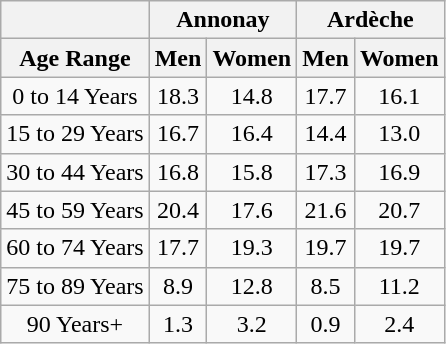<table class="wikitable" style="text-align:center;">
<tr>
<th></th>
<th colspan=2><strong>Annonay</strong></th>
<th colspan=2><strong>Ardèche</strong></th>
</tr>
<tr>
<th><strong>Age Range</strong></th>
<th><strong>Men</strong></th>
<th><strong>Women</strong></th>
<th><strong>Men</strong></th>
<th><strong>Women</strong></th>
</tr>
<tr>
<td>0 to 14 Years</td>
<td>18.3</td>
<td>14.8</td>
<td>17.7</td>
<td>16.1</td>
</tr>
<tr>
<td>15 to 29 Years</td>
<td>16.7</td>
<td>16.4</td>
<td>14.4</td>
<td>13.0</td>
</tr>
<tr>
<td>30 to 44 Years</td>
<td>16.8</td>
<td>15.8</td>
<td>17.3</td>
<td>16.9</td>
</tr>
<tr>
<td>45 to 59 Years</td>
<td>20.4</td>
<td>17.6</td>
<td>21.6</td>
<td>20.7</td>
</tr>
<tr>
<td>60 to 74 Years</td>
<td>17.7</td>
<td>19.3</td>
<td>19.7</td>
<td>19.7</td>
</tr>
<tr>
<td>75 to 89 Years</td>
<td>8.9</td>
<td>12.8</td>
<td>8.5</td>
<td>11.2</td>
</tr>
<tr>
<td>90 Years+</td>
<td>1.3</td>
<td>3.2</td>
<td>0.9</td>
<td>2.4</td>
</tr>
</table>
